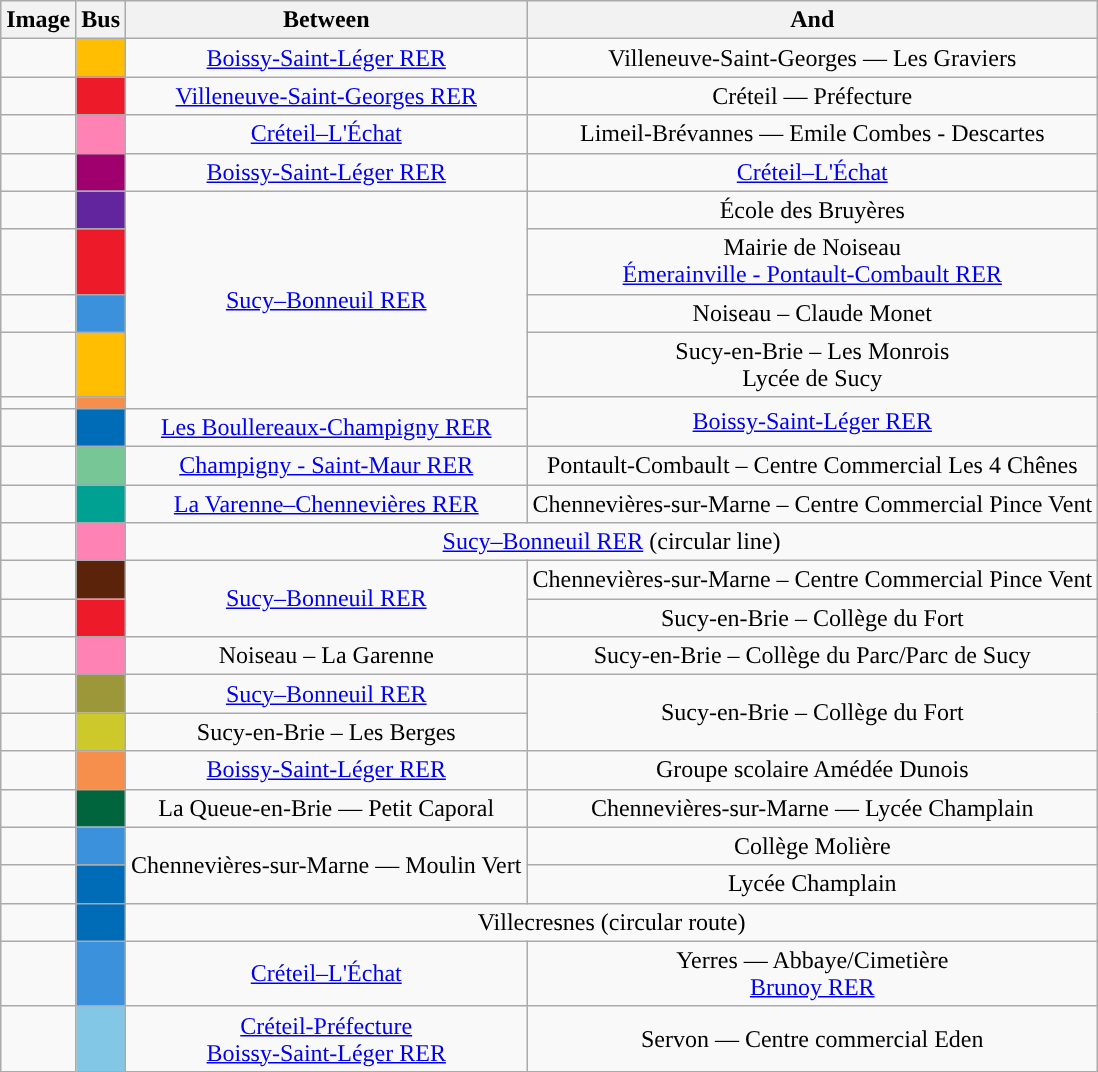<table class="wikitable alternance centre" style="text-align:center;">
<tr>
<th>Image</th>
<th>Bus</th>
<th>Between</th>
<th>And</th>
</tr>
<tr>
<td></td>
<td style="background:#ffbe02;"></td>
<td><a href='#'>Boissy-Saint-Léger RER</a></td>
<td>Villeneuve-Saint-Georges — Les Graviers</td>
</tr>
<tr>
<td></td>
<td style="background:#ed1b2a;"></td>
<td><a href='#'>Villeneuve-Saint-Georges RER</a></td>
<td>Créteil — Préfecture</td>
</tr>
<tr>
<td></td>
<td style="background:#ff82b4;"></td>
<td><a href='#'>Créteil–L'Échat</a></td>
<td>Limeil-Brévannes — Emile Combes - Descartes</td>
</tr>
<tr>
<td></td>
<td style="background:#a0006e;"></td>
<td><a href='#'>Boissy-Saint-Léger RER</a></td>
<td><a href='#'>Créteil–L'Échat</a></td>
</tr>
<tr>
<td></td>
<td style="background:#62259d;"></td>
<td rowspan="5"><a href='#'>Sucy–Bonneuil RER</a></td>
<td>École des Bruyères</td>
</tr>
<tr>
<td></td>
<td style="background:#ed1b2a;"></td>
<td>Mairie de Noiseau<br><a href='#'>Émerainville - Pontault-Combault RER</a></td>
</tr>
<tr>
<td></td>
<td style="background:#3c91dc;"></td>
<td>Noiseau – Claude Monet</td>
</tr>
<tr>
<td></td>
<td style="background:#ffbe02;"></td>
<td>Sucy-en-Brie – Les Monrois<br>Lycée de Sucy</td>
</tr>
<tr>
<td></td>
<td style="background:#f68f4b;"></td>
<td rowspan="2"><a href='#'>Boissy-Saint-Léger RER</a></td>
</tr>
<tr>
<td></td>
<td style="background:#006cb8;"></td>
<td><a href='#'>Les Boullereaux-Champigny RER</a></td>
</tr>
<tr>
<td></td>
<td style="background:#77c695;"></td>
<td><a href='#'>Champigny - Saint-Maur RER</a></td>
<td>Pontault-Combault – Centre Commercial Les 4 Chênes</td>
</tr>
<tr>
<td></td>
<td style="background:#00a092;"></td>
<td><a href='#'>La Varenne–Chennevières RER</a></td>
<td>Chennevières-sur-Marne – Centre Commercial Pince Vent</td>
</tr>
<tr>
<td></td>
<td style="background:#ff82b4;"></td>
<td colspan="2"><a href='#'>Sucy–Bonneuil RER</a> (circular line)</td>
</tr>
<tr>
<td></td>
<td style="background:#5a230a;"></td>
<td rowspan="2"><a href='#'>Sucy–Bonneuil RER</a></td>
<td>Chennevières-sur-Marne – Centre Commercial Pince Vent</td>
</tr>
<tr>
<td></td>
<td style="background:#ed1b2a;"></td>
<td>Sucy-en-Brie – Collège du Fort</td>
</tr>
<tr>
<td></td>
<td style="background:#ff82b4;"></td>
<td>Noiseau – La Garenne</td>
<td>Sucy-en-Brie – Collège du Parc/Parc de Sucy</td>
</tr>
<tr>
<td></td>
<td style="background:#9c983a;"></td>
<td><a href='#'>Sucy–Bonneuil RER</a></td>
<td rowspan="2">Sucy-en-Brie – Collège du Fort</td>
</tr>
<tr>
<td></td>
<td style="background:#cec92a;"></td>
<td>Sucy-en-Brie – Les Berges</td>
</tr>
<tr>
<td></td>
<td style="background:#f68f4b;"></td>
<td><a href='#'>Boissy-Saint-Léger RER</a></td>
<td>Groupe scolaire Amédée Dunois</td>
</tr>
<tr>
<td></td>
<td style="background:#00643c;"></td>
<td>La Queue-en-Brie — Petit Caporal</td>
<td>Chennevières-sur-Marne — Lycée Champlain</td>
</tr>
<tr>
<td></td>
<td style="background:#3c91dc;"></td>
<td rowspan="2">Chennevières-sur-Marne — Moulin Vert</td>
<td>Collège Molière</td>
</tr>
<tr>
<td></td>
<td style="background:#006cb8;"></td>
<td>Lycée Champlain</td>
</tr>
<tr>
<td></td>
<td style="background:#006cb8;"></td>
<td colspan="2">Villecresnes (circular route)</td>
</tr>
<tr>
<td></td>
<td style="background:#3c91dc;"></td>
<td><a href='#'>Créteil–L'Échat</a></td>
<td>Yerres — Abbaye/Cimetière<br><a href='#'>Brunoy RER</a></td>
</tr>
<tr>
<td></td>
<td style="background:#82c8e6;"></td>
<td><a href='#'>Créteil-Préfecture</a><br><a href='#'>Boissy-Saint-Léger RER</a></td>
<td>Servon — Centre commercial Eden</td>
</tr>
</table>
